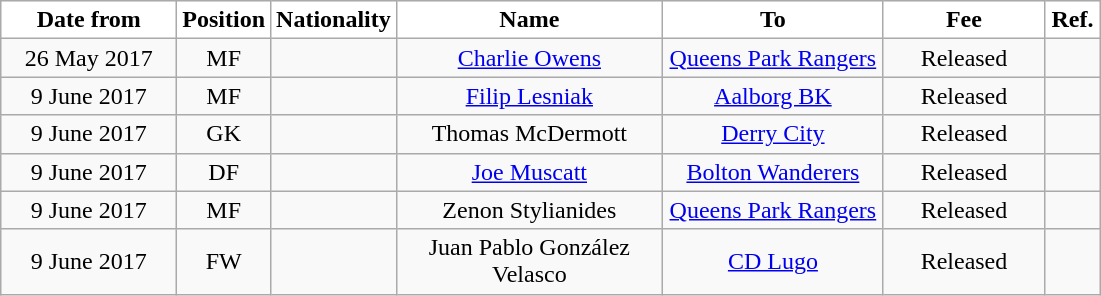<table class="wikitable" style="text-align:center">
<tr>
<th style="background:#FFFFFF; color:#000000; width:110px;">Date from</th>
<th style="background:#FFFFFF; color:#000000; width:50px;">Position</th>
<th style="background:#FFFFFF; color:#000000; width:50px;">Nationality</th>
<th style="background:#FFFFFF; color:#000000; width:170px;">Name</th>
<th style="background:#FFFFFF; color:#000000; width:140px;">To</th>
<th style="background:#FFFFFF; color:#000000; width:100px;">Fee</th>
<th style="background:#FFFFFF; color:#000000; width:30px;">Ref.</th>
</tr>
<tr>
<td>26 May 2017</td>
<td>MF</td>
<td></td>
<td><a href='#'>Charlie Owens</a></td>
<td><a href='#'>Queens Park Rangers</a></td>
<td>Released</td>
<td></td>
</tr>
<tr>
<td>9 June 2017</td>
<td>MF</td>
<td></td>
<td><a href='#'>Filip Lesniak</a></td>
<td><a href='#'>Aalborg BK</a></td>
<td>Released</td>
<td></td>
</tr>
<tr>
<td>9 June 2017</td>
<td>GK</td>
<td></td>
<td>Thomas McDermott</td>
<td><a href='#'>Derry City</a></td>
<td>Released</td>
<td></td>
</tr>
<tr>
<td>9 June 2017</td>
<td>DF</td>
<td></td>
<td><a href='#'>Joe Muscatt</a></td>
<td><a href='#'>Bolton Wanderers</a></td>
<td>Released</td>
<td></td>
</tr>
<tr>
<td>9 June 2017</td>
<td>MF</td>
<td></td>
<td>Zenon Stylianides</td>
<td><a href='#'>Queens Park Rangers</a></td>
<td>Released</td>
<td></td>
</tr>
<tr>
<td>9 June 2017</td>
<td>FW</td>
<td></td>
<td>Juan Pablo González Velasco</td>
<td><a href='#'>CD Lugo</a></td>
<td>Released</td>
<td></td>
</tr>
</table>
